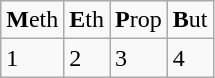<table class="wikitable">
<tr>
<td><strong>M</strong>eth</td>
<td><strong>E</strong>th</td>
<td><strong>P</strong>rop</td>
<td><strong>B</strong>ut</td>
</tr>
<tr>
<td>1</td>
<td>2</td>
<td>3</td>
<td>4</td>
</tr>
</table>
